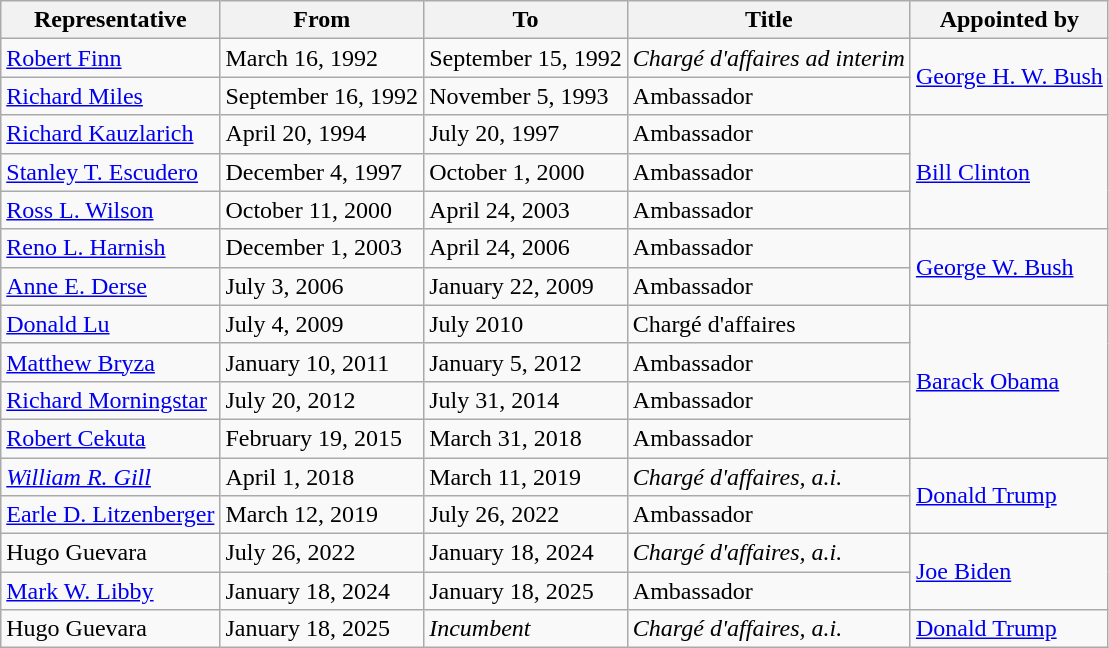<table class=wikitable>
<tr>
<th>Representative</th>
<th>From</th>
<th>To</th>
<th>Title</th>
<th>Appointed by</th>
</tr>
<tr>
<td><a href='#'>Robert Finn</a></td>
<td>March 16, 1992</td>
<td>September 15, 1992</td>
<td><em>Chargé d'affaires ad interim</em></td>
<td rowspan=2><a href='#'>George H. W. Bush</a></td>
</tr>
<tr>
<td><a href='#'>Richard Miles</a></td>
<td>September 16, 1992</td>
<td>November 5, 1993</td>
<td>Ambassador</td>
</tr>
<tr>
<td><a href='#'>Richard Kauzlarich</a></td>
<td>April 20, 1994</td>
<td>July 20, 1997</td>
<td>Ambassador</td>
<td rowspan=3><a href='#'>Bill Clinton</a></td>
</tr>
<tr>
<td><a href='#'>Stanley T. Escudero</a></td>
<td>December 4, 1997</td>
<td>October 1, 2000</td>
<td>Ambassador</td>
</tr>
<tr>
<td><a href='#'>Ross L. Wilson</a></td>
<td>October 11, 2000</td>
<td>April 24, 2003</td>
<td>Ambassador</td>
</tr>
<tr>
<td><a href='#'>Reno L. Harnish</a></td>
<td>December 1, 2003</td>
<td>April 24, 2006</td>
<td>Ambassador</td>
<td rowspan=2><a href='#'>George W. Bush</a></td>
</tr>
<tr>
<td><a href='#'>Anne E. Derse</a></td>
<td>July 3, 2006</td>
<td>January 22, 2009</td>
<td>Ambassador</td>
</tr>
<tr>
<td><a href='#'>Donald Lu</a></td>
<td>July 4, 2009</td>
<td>July 2010</td>
<td>Chargé d'affaires</td>
<td rowspan=4><a href='#'>Barack Obama</a></td>
</tr>
<tr>
<td><a href='#'>Matthew Bryza</a></td>
<td>January 10, 2011</td>
<td>January 5, 2012</td>
<td>Ambassador</td>
</tr>
<tr>
<td><a href='#'>Richard Morningstar</a></td>
<td>July 20, 2012</td>
<td>July 31, 2014</td>
<td>Ambassador</td>
</tr>
<tr>
<td><a href='#'>Robert Cekuta</a></td>
<td>February 19, 2015</td>
<td>March 31, 2018</td>
<td>Ambassador</td>
</tr>
<tr>
<td><em><a href='#'>William R. Gill</a></em></td>
<td>April 1, 2018</td>
<td>March 11, 2019</td>
<td><em>Chargé d'affaires, a.i.</em></td>
<td rowspan=2><a href='#'>Donald Trump</a></td>
</tr>
<tr>
<td><a href='#'>Earle D. Litzenberger</a></td>
<td>March 12, 2019</td>
<td>July 26, 2022</td>
<td>Ambassador</td>
</tr>
<tr>
<td>Hugo Guevara</td>
<td>July 26, 2022</td>
<td>January 18, 2024</td>
<td><em>Chargé d'affaires, a.i.</em></td>
<td rowspan=2><a href='#'>Joe Biden</a></td>
</tr>
<tr>
<td><a href='#'>Mark W. Libby</a></td>
<td>January 18, 2024</td>
<td>January 18, 2025</td>
<td>Ambassador</td>
</tr>
<tr>
<td>Hugo Guevara</td>
<td>January 18, 2025</td>
<td><em>Incumbent</em></td>
<td><em>Chargé d'affaires, a.i.</em></td>
<td><a href='#'>Donald Trump</a></td>
</tr>
</table>
